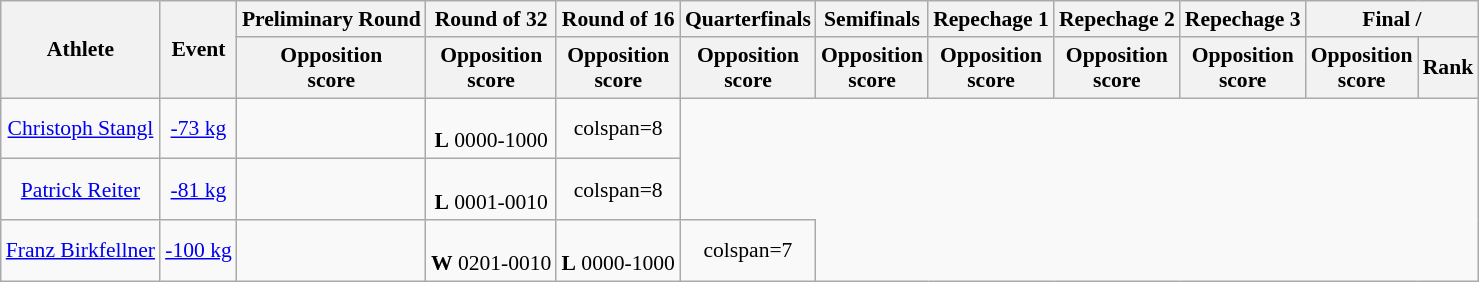<table class=wikitable style="font-size:90%">
<tr>
<th rowspan=2>Athlete</th>
<th rowspan=2>Event</th>
<th>Preliminary Round</th>
<th>Round of 32</th>
<th>Round of 16</th>
<th>Quarterfinals</th>
<th>Semifinals</th>
<th>Repechage 1</th>
<th>Repechage 2</th>
<th>Repechage 3</th>
<th colspan=2>Final / </th>
</tr>
<tr>
<th>Opposition<br> score</th>
<th>Opposition<br> score</th>
<th>Opposition<br> score</th>
<th>Opposition<br> score</th>
<th>Opposition<br> score</th>
<th>Opposition<br> score</th>
<th>Opposition<br> score</th>
<th>Opposition<br> score</th>
<th>Opposition<br> score</th>
<th>Rank</th>
</tr>
<tr align=center>
<td><a href='#'>Christoph Stangl</a></td>
<td><a href='#'>-73 kg</a></td>
<td></td>
<td> <br> <strong>L</strong> 0000-1000</td>
<td>colspan=8 </td>
</tr>
<tr align=center>
<td><a href='#'>Patrick Reiter</a></td>
<td><a href='#'>-81 kg</a></td>
<td></td>
<td> <br> <strong>L</strong> 0001-0010</td>
<td>colspan=8 </td>
</tr>
<tr align=center>
<td><a href='#'>Franz Birkfellner</a></td>
<td><a href='#'>-100 kg</a></td>
<td></td>
<td> <br> <strong>W</strong> 0201-0010</td>
<td> <br> <strong>L</strong> 0000-1000</td>
<td>colspan=7 </td>
</tr>
</table>
